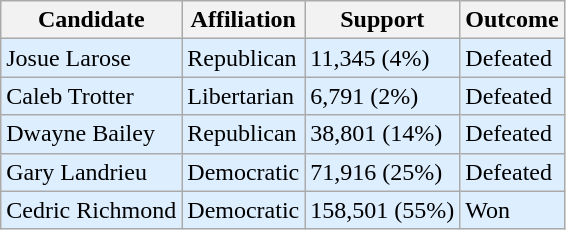<table class="wikitable">
<tr>
<th>Candidate</th>
<th>Affiliation</th>
<th>Support</th>
<th>Outcome</th>
</tr>
<tr style="background:#def;">
<td>Josue Larose</td>
<td>Republican</td>
<td>11,345 (4%)</td>
<td>Defeated</td>
</tr>
<tr style="background:#def;">
<td>Caleb Trotter</td>
<td>Libertarian</td>
<td>6,791 (2%)</td>
<td>Defeated</td>
</tr>
<tr style="background:#def;">
<td>Dwayne Bailey</td>
<td>Republican</td>
<td>38,801 (14%)</td>
<td>Defeated</td>
</tr>
<tr style="background:#def;">
<td>Gary Landrieu</td>
<td>Democratic</td>
<td>71,916 (25%)</td>
<td>Defeated</td>
</tr>
<tr style="background:#def;">
<td>Cedric Richmond</td>
<td>Democratic</td>
<td>158,501 (55%)</td>
<td>Won</td>
</tr>
</table>
